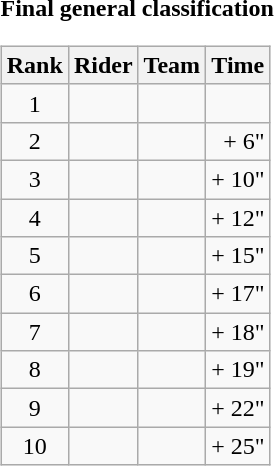<table>
<tr>
<td><strong>Final general classification</strong><br><table class="wikitable">
<tr>
<th scope="col">Rank</th>
<th scope="col">Rider</th>
<th scope="col">Team</th>
<th scope="col">Time</th>
</tr>
<tr>
<td style="text-align:center;">1</td>
<td></td>
<td></td>
<td style="text-align:right;"></td>
</tr>
<tr>
<td style="text-align:center;">2</td>
<td></td>
<td></td>
<td style="text-align:right;">+ 6"</td>
</tr>
<tr>
<td style="text-align:center;">3</td>
<td></td>
<td></td>
<td style="text-align:right;">+ 10"</td>
</tr>
<tr>
<td style="text-align:center;">4</td>
<td></td>
<td></td>
<td style="text-align:right;">+ 12"</td>
</tr>
<tr>
<td style="text-align:center;">5</td>
<td></td>
<td></td>
<td style="text-align:right;">+ 15"</td>
</tr>
<tr>
<td style="text-align:center;">6</td>
<td></td>
<td></td>
<td style="text-align:right;">+ 17"</td>
</tr>
<tr>
<td style="text-align:center;">7</td>
<td></td>
<td></td>
<td style="text-align:right;">+ 18"</td>
</tr>
<tr>
<td style="text-align:center;">8</td>
<td></td>
<td></td>
<td style="text-align:right;">+ 19"</td>
</tr>
<tr>
<td style="text-align:center;">9</td>
<td></td>
<td></td>
<td style="text-align:right;">+ 22"</td>
</tr>
<tr>
<td style="text-align:center;">10</td>
<td></td>
<td></td>
<td style="text-align:right;">+ 25"</td>
</tr>
</table>
</td>
</tr>
</table>
